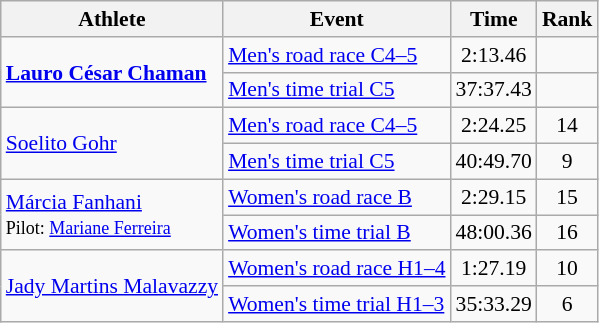<table class=wikitable style="font-size:90%">
<tr>
<th>Athlete</th>
<th>Event</th>
<th>Time</th>
<th>Rank</th>
</tr>
<tr>
<td rowspan="2"><strong><a href='#'>Lauro César Chaman</a></strong></td>
<td><a href='#'>Men's road race C4–5</a></td>
<td align="center">2:13.46</td>
<td align="center"></td>
</tr>
<tr>
<td><a href='#'>Men's time trial C5</a></td>
<td align="center">37:37.43</td>
<td align="center"></td>
</tr>
<tr>
<td rowspan="2"><a href='#'>Soelito Gohr</a></td>
<td><a href='#'>Men's road race C4–5</a></td>
<td align="center">2:24.25</td>
<td align="center">14</td>
</tr>
<tr>
<td><a href='#'>Men's time trial C5</a></td>
<td align="center">40:49.70</td>
<td align="center">9</td>
</tr>
<tr>
<td rowspan="2"><a href='#'>Márcia Fanhani</a><br><small>Pilot: <a href='#'>Mariane Ferreira</a></small></td>
<td><a href='#'>Women's road race B</a></td>
<td align="center">2:29.15</td>
<td align="center">15</td>
</tr>
<tr>
<td><a href='#'>Women's time trial B</a></td>
<td align="center">48:00.36</td>
<td align="center">16</td>
</tr>
<tr>
<td rowspan="2"><a href='#'>Jady Martins Malavazzy</a></td>
<td><a href='#'>Women's road race H1–4</a></td>
<td align="center">1:27.19</td>
<td align="center">10</td>
</tr>
<tr>
<td><a href='#'>Women's time trial H1–3</a></td>
<td align="center">35:33.29</td>
<td align="center">6</td>
</tr>
</table>
